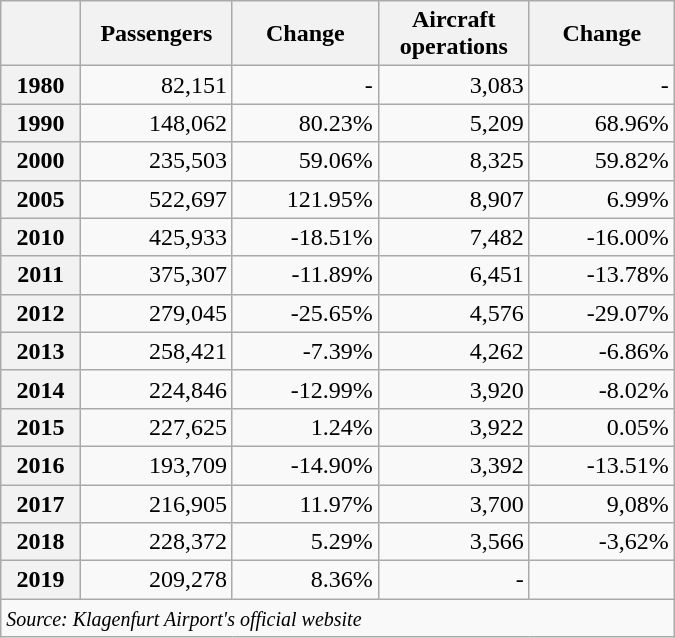<table class="wikitable" style="text-align:right; width:450px">
<tr>
<th style="width:50px"></th>
<th style="width:100px">Passengers</th>
<th style="width:100px">Change</th>
<th style="width:100px">Aircraft operations</th>
<th style="width:100px">Change</th>
</tr>
<tr>
<th>1980</th>
<td>82,151</td>
<td>-</td>
<td>3,083</td>
<td>-</td>
</tr>
<tr>
<th>1990</th>
<td>148,062</td>
<td> 80.23%</td>
<td>5,209</td>
<td> 68.96%</td>
</tr>
<tr>
<th>2000</th>
<td>235,503</td>
<td> 59.06%</td>
<td>8,325</td>
<td> 59.82%</td>
</tr>
<tr>
<th>2005</th>
<td>522,697</td>
<td>121.95%</td>
<td>8,907</td>
<td> 6.99%</td>
</tr>
<tr>
<th>2010</th>
<td>425,933</td>
<td> -18.51%</td>
<td>7,482</td>
<td> -16.00%</td>
</tr>
<tr>
<th>2011</th>
<td>375,307</td>
<td> -11.89%</td>
<td>6,451</td>
<td> -13.78%</td>
</tr>
<tr>
<th>2012</th>
<td>279,045</td>
<td> -25.65%</td>
<td>4,576</td>
<td> -29.07%</td>
</tr>
<tr>
<th>2013</th>
<td>258,421</td>
<td> -7.39%</td>
<td>4,262</td>
<td> -6.86%</td>
</tr>
<tr>
<th>2014</th>
<td>224,846</td>
<td> -12.99%</td>
<td>3,920</td>
<td> -8.02%</td>
</tr>
<tr>
<th>2015</th>
<td>227,625</td>
<td> 1.24%</td>
<td>3,922</td>
<td> 0.05%</td>
</tr>
<tr>
<th>2016</th>
<td>193,709</td>
<td> -14.90%</td>
<td>3,392</td>
<td> -13.51%</td>
</tr>
<tr>
<th>2017</th>
<td>216,905</td>
<td> 11.97%</td>
<td>3,700</td>
<td> 9,08%</td>
</tr>
<tr>
<th>2018</th>
<td>228,372</td>
<td> 5.29%</td>
<td>3,566</td>
<td> -3,62%</td>
</tr>
<tr>
<th>2019</th>
<td>209,278</td>
<td> 8.36%</td>
<td>-</td>
<td></td>
</tr>
<tr>
<td colspan="7" style="text-align:left;"><small><em>Source: Klagenfurt Airport's official website</em></small></td>
</tr>
</table>
